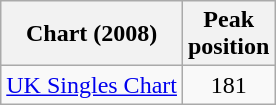<table class="wikitable">
<tr>
<th>Chart (2008)</th>
<th>Peak<br>position</th>
</tr>
<tr>
<td><a href='#'>UK Singles Chart</a></td>
<td align="center">181</td>
</tr>
</table>
